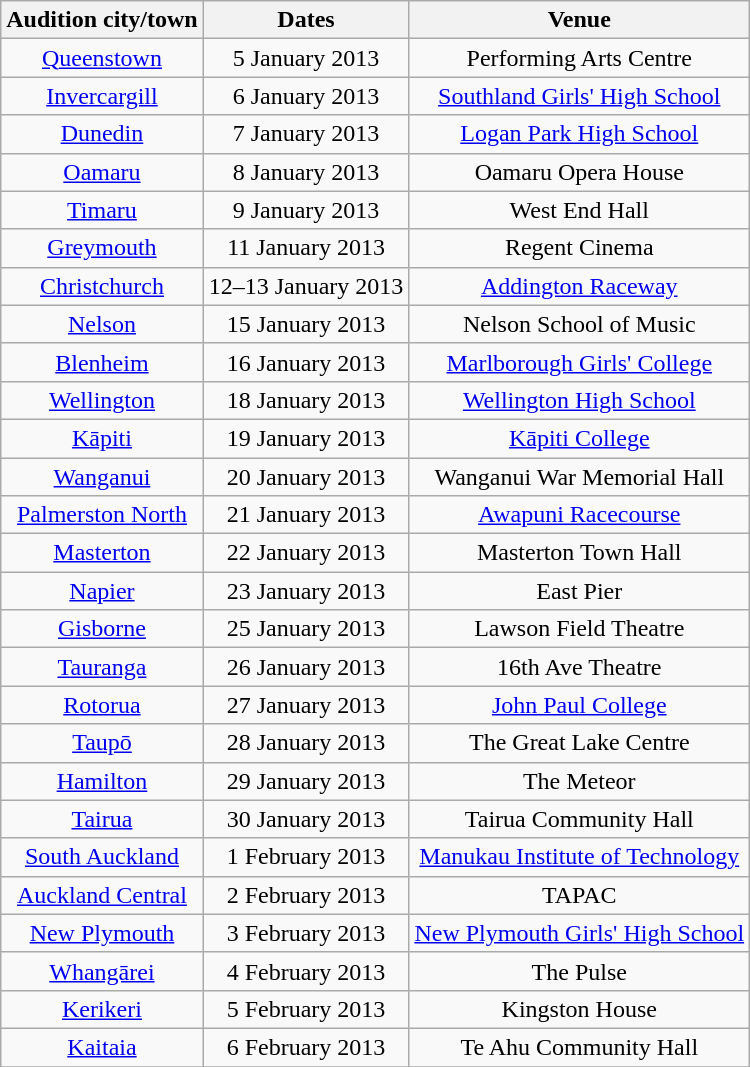<table class=wikitable style=text-align:center;>
<tr>
<th>Audition city/town</th>
<th>Dates</th>
<th>Venue</th>
</tr>
<tr>
<td><a href='#'>Queenstown</a></td>
<td>5 January 2013</td>
<td>Performing Arts Centre</td>
</tr>
<tr>
<td><a href='#'>Invercargill</a></td>
<td>6 January 2013</td>
<td><a href='#'>Southland Girls' High School</a></td>
</tr>
<tr>
<td><a href='#'>Dunedin</a></td>
<td>7 January 2013</td>
<td><a href='#'>Logan Park High School</a></td>
</tr>
<tr>
<td><a href='#'>Oamaru</a></td>
<td>8 January 2013</td>
<td>Oamaru Opera House</td>
</tr>
<tr>
<td><a href='#'>Timaru</a></td>
<td>9 January 2013</td>
<td>West End Hall</td>
</tr>
<tr>
<td><a href='#'>Greymouth</a></td>
<td>11 January 2013</td>
<td>Regent Cinema</td>
</tr>
<tr>
<td><a href='#'>Christchurch</a></td>
<td>12–13 January 2013</td>
<td><a href='#'>Addington Raceway</a></td>
</tr>
<tr>
<td><a href='#'>Nelson</a></td>
<td>15 January 2013</td>
<td>Nelson School of Music</td>
</tr>
<tr>
<td><a href='#'>Blenheim</a></td>
<td>16 January 2013</td>
<td><a href='#'>Marlborough Girls' College</a></td>
</tr>
<tr>
<td><a href='#'>Wellington</a></td>
<td>18 January 2013</td>
<td><a href='#'>Wellington High School</a></td>
</tr>
<tr>
<td><a href='#'>Kāpiti</a></td>
<td>19 January 2013</td>
<td><a href='#'>Kāpiti College</a></td>
</tr>
<tr>
<td><a href='#'>Wanganui</a></td>
<td>20 January 2013</td>
<td>Wanganui War Memorial Hall</td>
</tr>
<tr>
<td><a href='#'>Palmerston North</a></td>
<td>21 January 2013</td>
<td><a href='#'>Awapuni Racecourse</a></td>
</tr>
<tr>
<td><a href='#'>Masterton</a></td>
<td>22 January 2013</td>
<td>Masterton Town Hall</td>
</tr>
<tr>
<td><a href='#'>Napier</a></td>
<td>23 January 2013</td>
<td>East Pier</td>
</tr>
<tr>
<td><a href='#'>Gisborne</a></td>
<td>25 January 2013</td>
<td>Lawson Field Theatre</td>
</tr>
<tr>
<td><a href='#'>Tauranga</a></td>
<td>26 January 2013</td>
<td>16th Ave Theatre</td>
</tr>
<tr>
<td><a href='#'>Rotorua</a></td>
<td>27 January 2013</td>
<td><a href='#'>John Paul College</a></td>
</tr>
<tr>
<td><a href='#'>Taupō</a></td>
<td>28 January 2013</td>
<td>The Great Lake Centre</td>
</tr>
<tr>
<td><a href='#'>Hamilton</a></td>
<td>29 January 2013</td>
<td>The Meteor</td>
</tr>
<tr>
<td><a href='#'>Tairua</a></td>
<td>30 January 2013</td>
<td>Tairua Community Hall</td>
</tr>
<tr>
<td><a href='#'>South Auckland</a></td>
<td>1 February 2013</td>
<td><a href='#'>Manukau Institute of Technology</a></td>
</tr>
<tr>
<td><a href='#'>Auckland Central</a></td>
<td>2 February 2013</td>
<td>TAPAC</td>
</tr>
<tr>
<td><a href='#'>New Plymouth</a></td>
<td>3 February 2013</td>
<td><a href='#'>New Plymouth Girls' High School</a></td>
</tr>
<tr>
<td><a href='#'>Whangārei</a></td>
<td>4 February 2013</td>
<td>The Pulse</td>
</tr>
<tr>
<td><a href='#'>Kerikeri</a></td>
<td>5 February 2013</td>
<td>Kingston House</td>
</tr>
<tr>
<td><a href='#'>Kaitaia</a></td>
<td>6 February 2013</td>
<td>Te Ahu Community Hall</td>
</tr>
<tr>
</tr>
</table>
